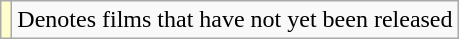<table class="wikitable">
<tr>
<td style="background:#FFFFCC;"></td>
<td>Denotes films that have not yet been released</td>
</tr>
</table>
